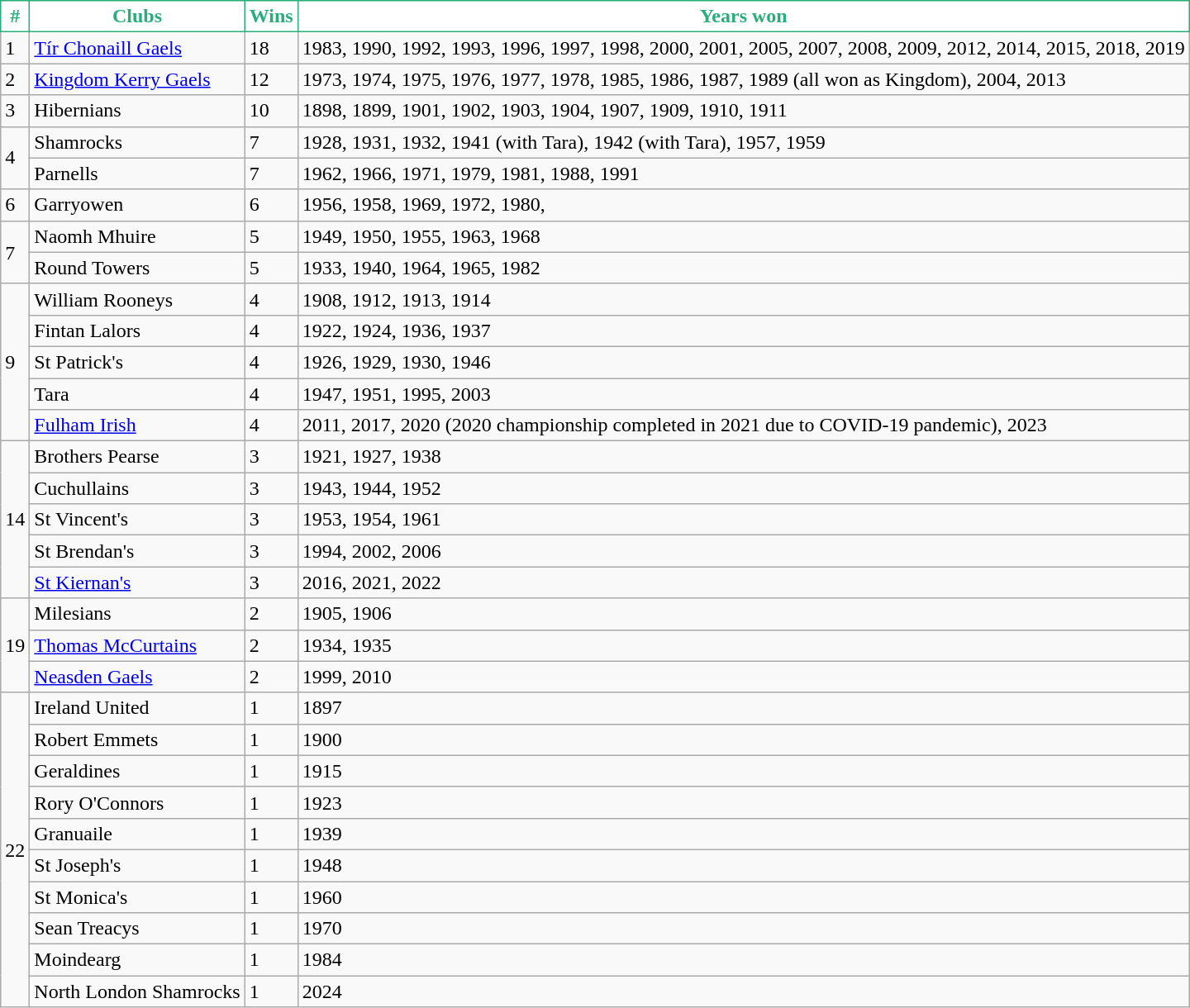<table class="wikitable">
<tr>
<th style="background:white;color:#28AE7B;border:1px solid #28AE7B">#</th>
<th style="background:white;color:#28AE7B;border:1px solid #28AE7B">Clubs</th>
<th style="background:white;color:#28AE7B;border:1px solid #28AE7B">Wins</th>
<th style="background:white;color:#28AE7B;border:1px solid #28AE7B">Years won</th>
</tr>
<tr>
<td>1</td>
<td><a href='#'>Tír Chonaill Gaels</a></td>
<td>18</td>
<td>1983, 1990, 1992, 1993, 1996, 1997, 1998, 2000, 2001, 2005, 2007, 2008, 2009, 2012, 2014, 2015, 2018, 2019</td>
</tr>
<tr>
<td>2</td>
<td><a href='#'>Kingdom Kerry Gaels</a></td>
<td>12</td>
<td>1973, 1974, 1975, 1976, 1977, 1978, 1985, 1986, 1987, 1989 (all won as Kingdom), 2004, 2013</td>
</tr>
<tr>
<td>3</td>
<td>Hibernians</td>
<td>10</td>
<td>1898, 1899, 1901, 1902, 1903, 1904, 1907, 1909, 1910, 1911</td>
</tr>
<tr>
<td rowspan=2>4</td>
<td>Shamrocks</td>
<td>7</td>
<td>1928, 1931, 1932, 1941 (with Tara), 1942 (with Tara), 1957, 1959</td>
</tr>
<tr>
<td>Parnells</td>
<td>7</td>
<td>1962, 1966, 1971, 1979, 1981, 1988, 1991</td>
</tr>
<tr>
<td>6</td>
<td>Garryowen</td>
<td>6</td>
<td>1956, 1958, 1969, 1972, 1980,</td>
</tr>
<tr>
<td rowspan=2>7</td>
<td>Naomh Mhuire</td>
<td>5</td>
<td>1949, 1950, 1955, 1963, 1968</td>
</tr>
<tr>
<td>Round Towers</td>
<td>5</td>
<td>1933, 1940, 1964, 1965, 1982</td>
</tr>
<tr>
<td rowspan="5">9</td>
<td>William Rooneys</td>
<td>4</td>
<td>1908, 1912, 1913, 1914</td>
</tr>
<tr>
<td>Fintan Lalors</td>
<td>4</td>
<td>1922, 1924, 1936, 1937</td>
</tr>
<tr>
<td>St Patrick's</td>
<td>4</td>
<td>1926, 1929, 1930, 1946</td>
</tr>
<tr>
<td>Tara</td>
<td>4</td>
<td>1947, 1951, 1995, 2003</td>
</tr>
<tr>
<td><a href='#'>Fulham Irish</a></td>
<td>4</td>
<td>2011, 2017, 2020 (2020 championship completed in 2021 due to COVID-19 pandemic), 2023</td>
</tr>
<tr>
<td rowspan=5>14</td>
<td>Brothers Pearse</td>
<td>3</td>
<td>1921, 1927, 1938</td>
</tr>
<tr>
<td>Cuchullains</td>
<td>3</td>
<td>1943, 1944, 1952</td>
</tr>
<tr>
<td>St Vincent's</td>
<td>3</td>
<td>1953, 1954, 1961</td>
</tr>
<tr>
<td>St Brendan's</td>
<td>3</td>
<td>1994, 2002, 2006</td>
</tr>
<tr>
<td><a href='#'>St Kiernan's</a></td>
<td>3</td>
<td>2016, 2021, 2022</td>
</tr>
<tr>
<td rowspan="3">19</td>
<td>Milesians</td>
<td>2</td>
<td>1905, 1906</td>
</tr>
<tr>
<td><a href='#'>Thomas McCurtains</a></td>
<td>2</td>
<td>1934, 1935</td>
</tr>
<tr>
<td><a href='#'>Neasden Gaels</a></td>
<td>2</td>
<td>1999, 2010</td>
</tr>
<tr>
<td rowspan=10>22</td>
<td>Ireland United</td>
<td>1</td>
<td>1897</td>
</tr>
<tr>
<td>Robert Emmets</td>
<td>1</td>
<td>1900</td>
</tr>
<tr>
<td>Geraldines</td>
<td>1</td>
<td>1915</td>
</tr>
<tr>
<td>Rory O'Connors</td>
<td>1</td>
<td>1923</td>
</tr>
<tr>
<td>Granuaile</td>
<td>1</td>
<td>1939</td>
</tr>
<tr>
<td>St Joseph's</td>
<td>1</td>
<td>1948</td>
</tr>
<tr>
<td>St Monica's</td>
<td>1</td>
<td>1960</td>
</tr>
<tr>
<td>Sean Treacys</td>
<td>1</td>
<td>1970</td>
</tr>
<tr>
<td>Moindearg</td>
<td>1</td>
<td>1984</td>
</tr>
<tr>
<td>North London Shamrocks</td>
<td>1</td>
<td>2024</td>
</tr>
</table>
